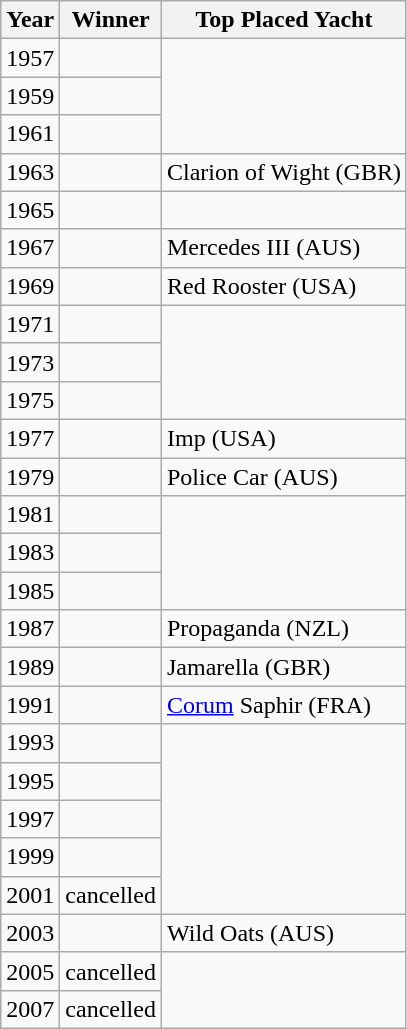<table class="wikitable">
<tr>
<th>Year</th>
<th>Winner</th>
<th>Top Placed Yacht</th>
</tr>
<tr>
<td>1957</td>
<td></td>
</tr>
<tr>
<td>1959</td>
<td></td>
</tr>
<tr>
<td>1961</td>
<td></td>
</tr>
<tr>
<td>1963</td>
<td></td>
<td>Clarion of Wight (GBR)</td>
</tr>
<tr>
<td>1965</td>
<td></td>
</tr>
<tr>
<td>1967</td>
<td></td>
<td>Mercedes III (AUS)</td>
</tr>
<tr>
<td>1969</td>
<td></td>
<td>Red Rooster (USA)</td>
</tr>
<tr>
<td>1971</td>
<td></td>
</tr>
<tr>
<td>1973</td>
<td></td>
</tr>
<tr>
<td>1975</td>
<td></td>
</tr>
<tr>
<td>1977</td>
<td></td>
<td>Imp (USA)</td>
</tr>
<tr>
<td>1979</td>
<td></td>
<td>Police Car (AUS)</td>
</tr>
<tr>
<td>1981</td>
<td></td>
</tr>
<tr>
<td>1983</td>
<td></td>
</tr>
<tr>
<td>1985</td>
<td></td>
</tr>
<tr>
<td>1987</td>
<td></td>
<td>Propaganda (NZL)</td>
</tr>
<tr>
<td>1989</td>
<td></td>
<td>Jamarella (GBR)</td>
</tr>
<tr>
<td>1991</td>
<td></td>
<td><a href='#'>Corum</a> Saphir (FRA)</td>
</tr>
<tr>
<td>1993</td>
<td></td>
</tr>
<tr>
<td>1995</td>
<td></td>
</tr>
<tr>
<td>1997</td>
<td></td>
</tr>
<tr>
<td>1999</td>
<td></td>
</tr>
<tr>
<td>2001</td>
<td>cancelled</td>
</tr>
<tr>
<td>2003</td>
<td></td>
<td>Wild Oats (AUS)</td>
</tr>
<tr>
<td>2005</td>
<td>cancelled</td>
</tr>
<tr>
<td>2007</td>
<td>cancelled</td>
</tr>
</table>
